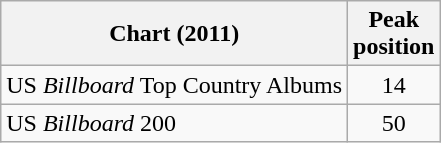<table class="wikitable">
<tr>
<th>Chart (2011)</th>
<th>Peak<br>position</th>
</tr>
<tr>
<td>US <em>Billboard</em> Top Country Albums</td>
<td align="center">14</td>
</tr>
<tr>
<td>US <em>Billboard</em> 200</td>
<td align="center">50</td>
</tr>
</table>
